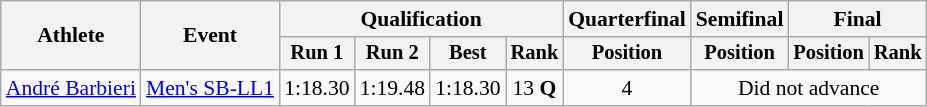<table class=wikitable style=font-size:90%;text-align:center>
<tr>
<th rowspan=2>Athlete</th>
<th rowspan=2>Event</th>
<th colspan=4>Qualification</th>
<th>Quarterfinal</th>
<th>Semifinal</th>
<th colspan=2>Final</th>
</tr>
<tr style=font-size:95%>
<th>Run 1</th>
<th>Run 2</th>
<th>Best</th>
<th>Rank</th>
<th>Position</th>
<th>Position</th>
<th>Position</th>
<th>Rank</th>
</tr>
<tr align=center>
<td align=left><a href='#'>André Barbieri</a></td>
<td align=left><a href='#'>Men's SB-LL1</a></td>
<td>1:18.30</td>
<td>1:19.48</td>
<td>1:18.30</td>
<td>13 <strong>Q</strong></td>
<td>4</td>
<td colspan=3>Did not advance</td>
</tr>
</table>
